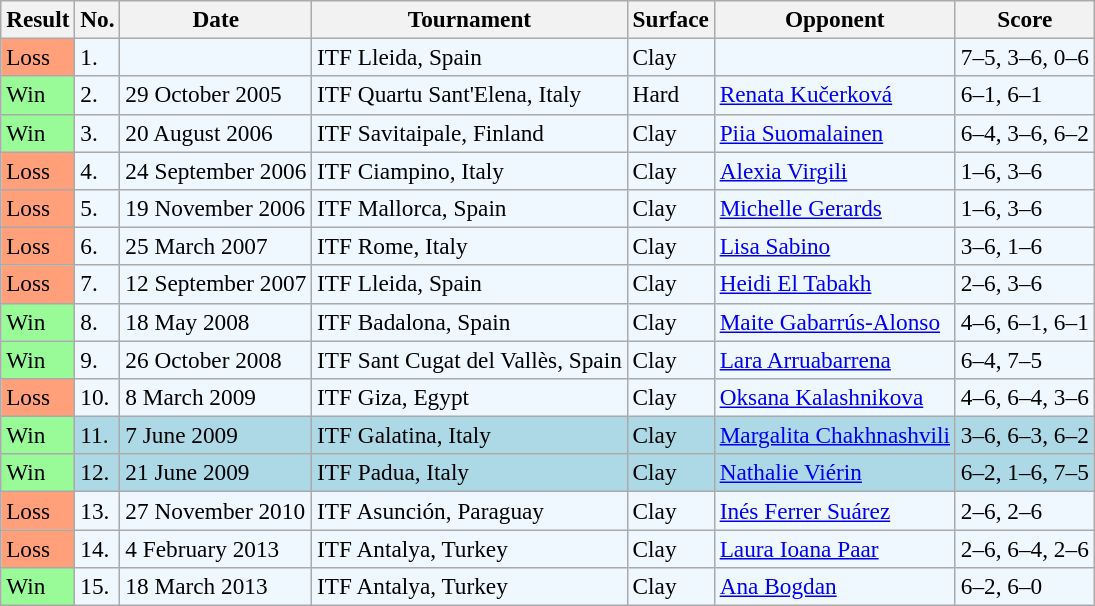<table class="sortable wikitable" style=font-size:97%>
<tr>
<th>Result</th>
<th>No.</th>
<th>Date</th>
<th>Tournament</th>
<th>Surface</th>
<th>Opponent</th>
<th class="unsortable">Score</th>
</tr>
<tr bgcolor="#f0f8ff">
<td style="background:#FFA07A;">Loss</td>
<td>1.</td>
<td></td>
<td>ITF Lleida, Spain</td>
<td>Clay</td>
<td></td>
<td>7–5, 3–6, 0–6</td>
</tr>
<tr bgcolor="#f0f8ff">
<td style="background:#98FB98;">Win</td>
<td>2.</td>
<td>29 October 2005</td>
<td>ITF Quartu Sant'Elena, Italy</td>
<td>Hard</td>
<td> <a href='#'>Renata Kučerková</a></td>
<td>6–1, 6–1</td>
</tr>
<tr bgcolor="#f0f8ff">
<td style="background:#98FB98;">Win</td>
<td>3.</td>
<td>20 August 2006</td>
<td>ITF Savitaipale, Finland</td>
<td>Clay</td>
<td> <a href='#'>Piia Suomalainen</a></td>
<td>6–4, 3–6, 6–2</td>
</tr>
<tr bgcolor="#f0f8ff">
<td style="background:#FFA07A;">Loss</td>
<td>4.</td>
<td>24 September 2006</td>
<td>ITF Ciampino, Italy</td>
<td>Clay</td>
<td> <a href='#'>Alexia Virgili</a></td>
<td>1–6, 3–6</td>
</tr>
<tr bgcolor="#f0f8ff">
<td style="background:#FFA07A;">Loss</td>
<td>5.</td>
<td>19 November 2006</td>
<td>ITF Mallorca, Spain</td>
<td>Clay</td>
<td> <a href='#'>Michelle Gerards</a></td>
<td>1–6, 3–6</td>
</tr>
<tr bgcolor="#f0f8ff">
<td style="background:#FFA07A;">Loss</td>
<td>6.</td>
<td>25 March 2007</td>
<td>ITF Rome, Italy</td>
<td>Clay</td>
<td> <a href='#'>Lisa Sabino</a></td>
<td>3–6, 1–6</td>
</tr>
<tr bgcolor="#f0f8ff">
<td style="background:#FFA07A;">Loss</td>
<td>7.</td>
<td>12 September 2007</td>
<td>ITF Lleida, Spain</td>
<td>Clay</td>
<td> <a href='#'>Heidi El Tabakh</a></td>
<td>2–6, 3–6</td>
</tr>
<tr bgcolor="#f0f8ff">
<td style="background:#98FB98;">Win</td>
<td>8.</td>
<td>18 May 2008</td>
<td>ITF Badalona, Spain</td>
<td>Clay</td>
<td> <a href='#'>Maite Gabarrús-Alonso</a></td>
<td>4–6, 6–1, 6–1</td>
</tr>
<tr bgcolor="#f0f8ff">
<td style="background:#98FB98;">Win</td>
<td>9.</td>
<td>26 October 2008</td>
<td>ITF Sant Cugat del Vallès, Spain</td>
<td>Clay</td>
<td> <a href='#'>Lara Arruabarrena</a></td>
<td>6–4, 7–5</td>
</tr>
<tr bgcolor="#f0f8ff">
<td style="background:#FFA07A;">Loss</td>
<td>10.</td>
<td>8 March 2009</td>
<td>ITF Giza, Egypt</td>
<td>Clay</td>
<td> <a href='#'>Oksana Kalashnikova</a></td>
<td>4–6, 6–4, 3–6</td>
</tr>
<tr style="background:lightblue;">
<td style="background:#98FB98;">Win</td>
<td>11.</td>
<td>7 June 2009</td>
<td>ITF Galatina, Italy</td>
<td>Clay</td>
<td> <a href='#'>Margalita Chakhnashvili</a></td>
<td>3–6, 6–3, 6–2</td>
</tr>
<tr style="background:lightblue;">
<td style="background:#98FB98;">Win</td>
<td>12.</td>
<td>21 June 2009</td>
<td>ITF Padua, Italy</td>
<td>Clay</td>
<td> <a href='#'>Nathalie Viérin</a></td>
<td>6–2, 1–6, 7–5</td>
</tr>
<tr bgcolor="#f0f8ff">
<td style="background:#FFA07A;">Loss</td>
<td>13.</td>
<td>27 November 2010</td>
<td>ITF Asunción, Paraguay</td>
<td>Clay</td>
<td> <a href='#'>Inés Ferrer Suárez</a></td>
<td>2–6, 2–6</td>
</tr>
<tr bgcolor="#f0f8ff">
<td style="background:#FFA07A;">Loss</td>
<td>14.</td>
<td>4 February 2013</td>
<td>ITF Antalya, Turkey</td>
<td>Clay</td>
<td> <a href='#'>Laura Ioana Paar</a></td>
<td>2–6, 6–4, 2–6</td>
</tr>
<tr bgcolor="#f0f8ff">
<td style="background:#98FB98;">Win</td>
<td>15.</td>
<td>18 March 2013</td>
<td>ITF Antalya, Turkey</td>
<td>Clay</td>
<td> <a href='#'>Ana Bogdan</a></td>
<td>6–2, 6–0</td>
</tr>
</table>
